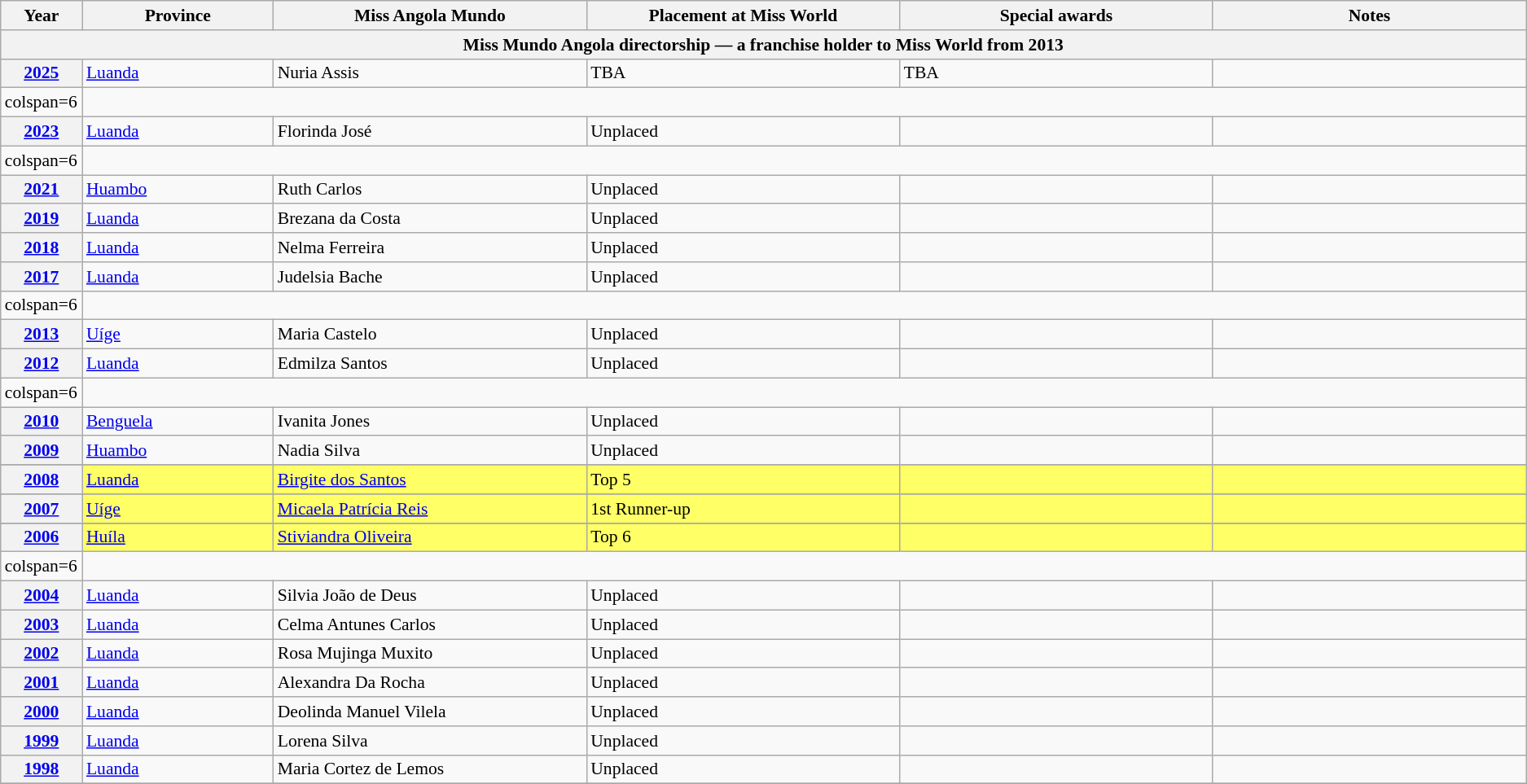<table class="wikitable " style="font-size: 90%;">
<tr>
<th width="60">Year</th>
<th width="150">Province</th>
<th width="250">Miss Angola Mundo</th>
<th width="250">Placement at Miss World</th>
<th width="250">Special awards</th>
<th width="250">Notes</th>
</tr>
<tr>
<th colspan="6">Miss Mundo Angola directorship — a franchise holder to Miss World from 2013</th>
</tr>
<tr>
<th><a href='#'>2025</a></th>
<td><a href='#'>Luanda</a></td>
<td>Nuria Assis</td>
<td>TBA</td>
<td>TBA</td>
<td></td>
</tr>
<tr>
<td>colspan=6 </td>
</tr>
<tr>
<th><a href='#'>2023</a></th>
<td><a href='#'>Luanda</a></td>
<td>Florinda José</td>
<td>Unplaced</td>
<td></td>
<td></td>
</tr>
<tr>
<td>colspan=6 </td>
</tr>
<tr>
<th><a href='#'>2021</a></th>
<td><a href='#'>Huambo</a></td>
<td>Ruth Carlos</td>
<td>Unplaced</td>
<td></td>
<td></td>
</tr>
<tr>
<th><a href='#'>2019</a></th>
<td><a href='#'>Luanda</a></td>
<td>Brezana da Costa</td>
<td>Unplaced</td>
<td></td>
<td></td>
</tr>
<tr>
<th><a href='#'>2018</a></th>
<td><a href='#'>Luanda</a></td>
<td>Nelma Ferreira</td>
<td>Unplaced</td>
<td></td>
<td></td>
</tr>
<tr>
<th><a href='#'>2017</a></th>
<td><a href='#'>Luanda</a></td>
<td>Judelsia Bache</td>
<td>Unplaced</td>
<td></td>
<td></td>
</tr>
<tr>
<td>colspan=6 </td>
</tr>
<tr>
<th><a href='#'>2013</a></th>
<td><a href='#'>Uíge</a></td>
<td>Maria Castelo</td>
<td>Unplaced</td>
<td></td>
<td></td>
</tr>
<tr>
<th><a href='#'>2012</a></th>
<td><a href='#'>Luanda</a></td>
<td>Edmilza Santos</td>
<td>Unplaced</td>
<td></td>
<td></td>
</tr>
<tr>
<td>colspan=6 </td>
</tr>
<tr>
<th><a href='#'>2010</a></th>
<td><a href='#'>Benguela</a></td>
<td>Ivanita Jones</td>
<td>Unplaced</td>
<td></td>
<td></td>
</tr>
<tr>
<th><a href='#'>2009</a></th>
<td><a href='#'>Huambo</a></td>
<td>Nadia Silva</td>
<td>Unplaced</td>
<td></td>
<td></td>
</tr>
<tr>
</tr>
<tr style="background-color:#FFFF66; ">
<th><a href='#'>2008</a></th>
<td><a href='#'>Luanda</a></td>
<td><a href='#'>Birgite dos Santos</a></td>
<td>Top 5</td>
<td></td>
<td></td>
</tr>
<tr>
</tr>
<tr style="background-color:#FFFF66; ">
<th><a href='#'>2007</a></th>
<td><a href='#'>Uíge</a></td>
<td><a href='#'>Micaela Patrícia Reis</a></td>
<td>1st Runner-up</td>
<td></td>
<td></td>
</tr>
<tr>
</tr>
<tr style="background-color:#FFFF66; ">
<th><a href='#'>2006</a></th>
<td><a href='#'>Huíla</a></td>
<td><a href='#'>Stiviandra Oliveira</a></td>
<td>Top 6</td>
<td></td>
<td></td>
</tr>
<tr>
<td>colspan=6 </td>
</tr>
<tr>
<th><a href='#'>2004</a></th>
<td><a href='#'>Luanda</a></td>
<td>Silvia João de Deus</td>
<td>Unplaced</td>
<td></td>
<td></td>
</tr>
<tr>
<th><a href='#'>2003</a></th>
<td><a href='#'>Luanda</a></td>
<td>Celma Antunes Carlos</td>
<td>Unplaced</td>
<td></td>
<td></td>
</tr>
<tr>
<th><a href='#'>2002</a></th>
<td><a href='#'>Luanda</a></td>
<td>Rosa Mujinga Muxito</td>
<td>Unplaced</td>
<td></td>
<td></td>
</tr>
<tr>
<th><a href='#'>2001</a></th>
<td><a href='#'>Luanda</a></td>
<td>Alexandra Da Rocha</td>
<td>Unplaced</td>
<td></td>
<td></td>
</tr>
<tr>
<th><a href='#'>2000</a></th>
<td><a href='#'>Luanda</a></td>
<td>Deolinda Manuel Vilela</td>
<td>Unplaced</td>
<td></td>
<td></td>
</tr>
<tr>
<th><a href='#'>1999</a></th>
<td><a href='#'>Luanda</a></td>
<td>Lorena Silva</td>
<td>Unplaced</td>
<td></td>
<td></td>
</tr>
<tr>
<th><a href='#'>1998</a></th>
<td><a href='#'>Luanda</a></td>
<td>Maria Cortez de Lemos</td>
<td>Unplaced</td>
<td></td>
<td></td>
</tr>
<tr>
</tr>
</table>
